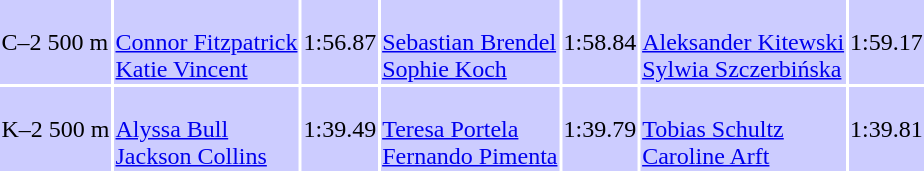<table>
<tr bgcolor=ccccff>
<td>C–2 500 m<br></td>
<td><br><a href='#'>Connor Fitzpatrick</a><br><a href='#'>Katie Vincent</a></td>
<td>1:56.87</td>
<td><br><a href='#'>Sebastian Brendel</a><br><a href='#'>Sophie Koch</a></td>
<td>1:58.84</td>
<td><br><a href='#'>Aleksander Kitewski</a><br><a href='#'>Sylwia Szczerbińska</a></td>
<td>1:59.17</td>
</tr>
<tr bgcolor=ccccff>
<td>K–2 500 m<br></td>
<td><br><a href='#'>Alyssa Bull</a><br><a href='#'>Jackson Collins</a></td>
<td>1:39.49</td>
<td><br><a href='#'>Teresa Portela</a><br><a href='#'>Fernando Pimenta</a></td>
<td>1:39.79</td>
<td><br><a href='#'>Tobias Schultz</a><br><a href='#'>Caroline Arft</a></td>
<td>1:39.81</td>
</tr>
</table>
